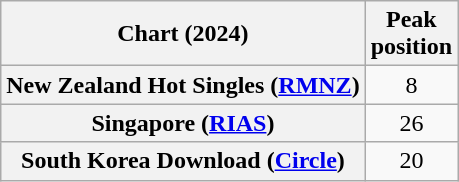<table class="wikitable sortable plainrowheaders" style="text-align:center">
<tr>
<th scope="col">Chart (2024)</th>
<th scope="col">Peak<br>position</th>
</tr>
<tr>
<th scope="row">New Zealand Hot Singles (<a href='#'>RMNZ</a>)</th>
<td>8</td>
</tr>
<tr>
<th scope="row">Singapore (<a href='#'>RIAS</a>)</th>
<td>26</td>
</tr>
<tr>
<th scope="row">South Korea Download (<a href='#'>Circle</a>)</th>
<td>20</td>
</tr>
</table>
